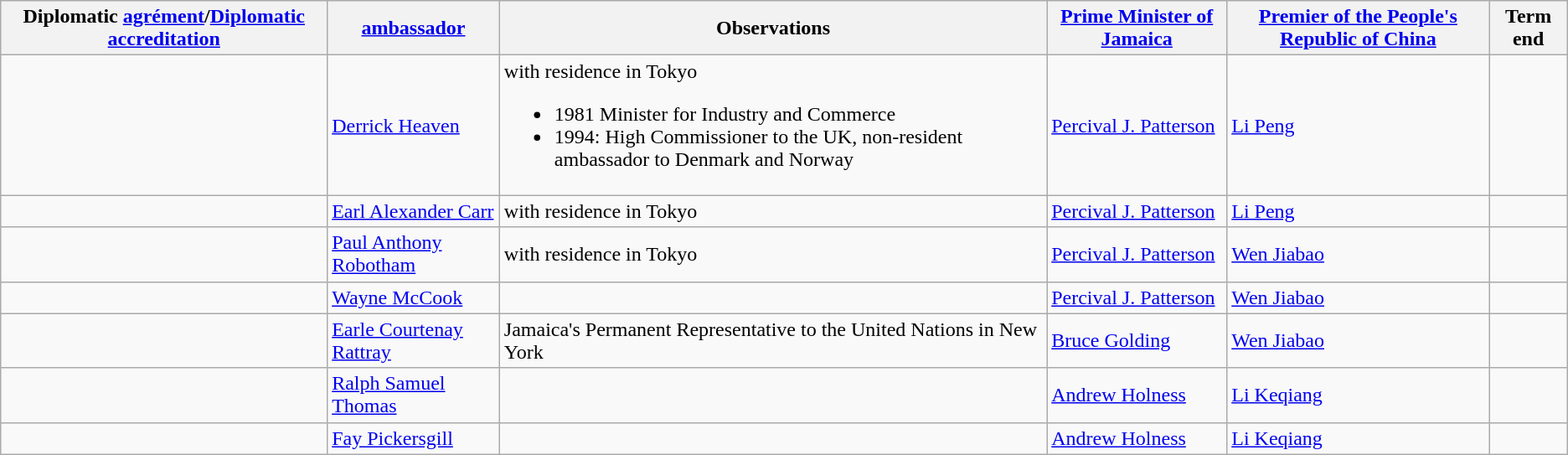<table class="wikitable sortable">
<tr>
<th>Diplomatic <a href='#'>agrément</a>/<a href='#'>Diplomatic accreditation</a></th>
<th><a href='#'>ambassador</a></th>
<th>Observations</th>
<th><a href='#'>Prime Minister of Jamaica</a></th>
<th><a href='#'>Premier of the People's Republic of China</a></th>
<th>Term end</th>
</tr>
<tr>
<td></td>
<td><a href='#'>Derrick Heaven</a></td>
<td>with residence in Tokyo<br><ul><li>1981 Minister for Industry and Commerce</li><li>1994: High Commissioner to the UK, non-resident ambassador to Denmark and Norway</li></ul></td>
<td><a href='#'>Percival J. Patterson</a></td>
<td><a href='#'>Li Peng</a></td>
<td></td>
</tr>
<tr>
<td></td>
<td><a href='#'>Earl Alexander Carr</a></td>
<td>with residence in Tokyo</td>
<td><a href='#'>Percival J. Patterson</a></td>
<td><a href='#'>Li Peng</a></td>
<td></td>
</tr>
<tr>
<td></td>
<td><a href='#'>Paul Anthony Robotham</a></td>
<td>with residence in Tokyo</td>
<td><a href='#'>Percival J. Patterson</a></td>
<td><a href='#'>Wen Jiabao</a></td>
<td></td>
</tr>
<tr>
<td></td>
<td><a href='#'>Wayne McCook</a></td>
<td></td>
<td><a href='#'>Percival J. Patterson</a></td>
<td><a href='#'>Wen Jiabao</a></td>
<td></td>
</tr>
<tr>
<td></td>
<td><a href='#'>Earle Courtenay Rattray</a></td>
<td>Jamaica's Permanent Representative to the United Nations in New York</td>
<td><a href='#'>Bruce Golding</a></td>
<td><a href='#'>Wen Jiabao</a></td>
<td></td>
</tr>
<tr>
<td></td>
<td><a href='#'>Ralph Samuel Thomas</a></td>
<td></td>
<td><a href='#'>Andrew Holness</a></td>
<td><a href='#'>Li Keqiang</a></td>
<td></td>
</tr>
<tr>
<td></td>
<td><a href='#'>Fay Pickersgill</a></td>
<td></td>
<td><a href='#'>Andrew Holness</a></td>
<td><a href='#'>Li Keqiang</a></td>
<td></td>
</tr>
</table>
